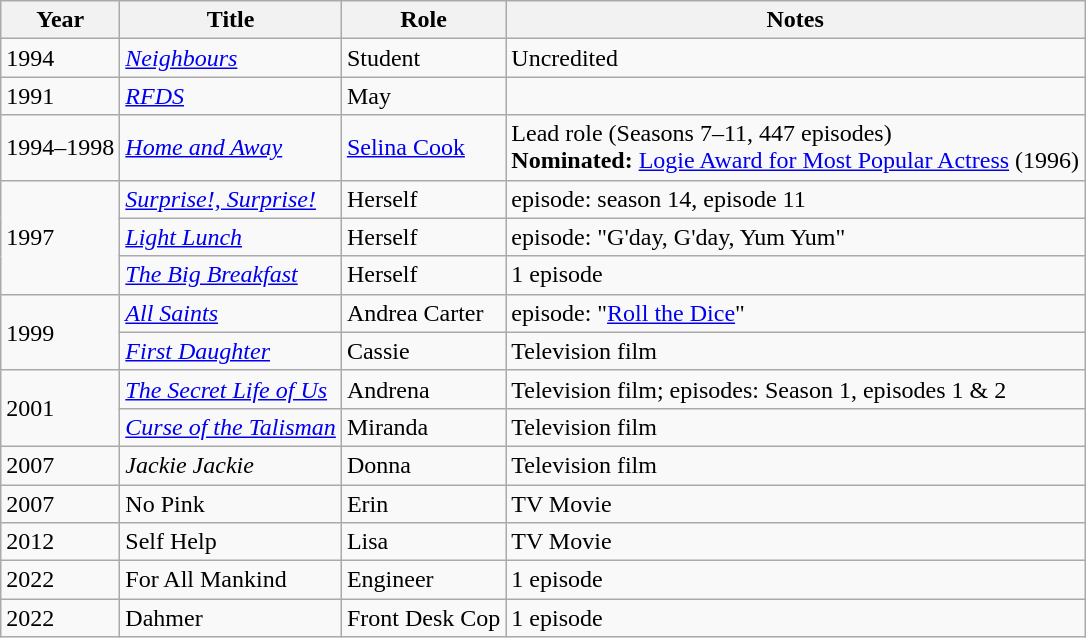<table class="wikitable">
<tr>
<th>Year</th>
<th>Title</th>
<th>Role</th>
<th>Notes</th>
</tr>
<tr>
<td>1994</td>
<td><em><a href='#'>Neighbours</a></em></td>
<td>Student</td>
<td>Uncredited</td>
</tr>
<tr>
<td>1991</td>
<td><em><a href='#'>RFDS</a></em></td>
<td>May</td>
<td></td>
</tr>
<tr>
<td>1994–1998</td>
<td><em><a href='#'>Home and Away</a></em></td>
<td><a href='#'>Selina Cook</a></td>
<td>Lead role (Seasons 7–11, 447 episodes)<br> <strong>Nominated:</strong> <a href='#'>Logie Award for Most Popular Actress</a> (1996)</td>
</tr>
<tr>
<td rowspan="3">1997</td>
<td><em><a href='#'>Surprise!, Surprise!</a></em></td>
<td>Herself</td>
<td>episode: season 14, episode 11</td>
</tr>
<tr>
<td><em><a href='#'>Light Lunch</a></em></td>
<td>Herself</td>
<td>episode: "G'day, G'day, Yum Yum"</td>
</tr>
<tr>
<td><em><a href='#'>The Big Breakfast</a></em></td>
<td>Herself</td>
<td>1 episode</td>
</tr>
<tr>
<td rowspan="2">1999</td>
<td><em><a href='#'>All Saints</a></em></td>
<td>Andrea Carter</td>
<td>episode: "<a href='#'>Roll the Dice</a>"</td>
</tr>
<tr>
<td><em><a href='#'>First Daughter</a></em></td>
<td>Cassie</td>
<td>Television film</td>
</tr>
<tr>
<td rowspan="2">2001</td>
<td><em><a href='#'>The Secret Life of Us</a></em></td>
<td>Andrena</td>
<td>Television film; episodes: Season 1, episodes 1 & 2</td>
</tr>
<tr>
<td><em><a href='#'>Curse of the Talisman</a></em></td>
<td>Miranda</td>
<td>Television film</td>
</tr>
<tr>
<td>2007</td>
<td><em>Jackie Jackie</em></td>
<td>Donna</td>
<td>Television film</td>
</tr>
<tr>
<td>2007</td>
<td>No Pink</td>
<td>Erin</td>
<td>TV Movie</td>
</tr>
<tr>
<td>2012</td>
<td>Self Help</td>
<td>Lisa</td>
<td>TV Movie</td>
</tr>
<tr>
<td>2022</td>
<td>For All Mankind</td>
<td>Engineer</td>
<td>1 episode</td>
</tr>
<tr>
<td>2022</td>
<td>Dahmer</td>
<td>Front Desk Cop</td>
<td>1 episode</td>
</tr>
</table>
